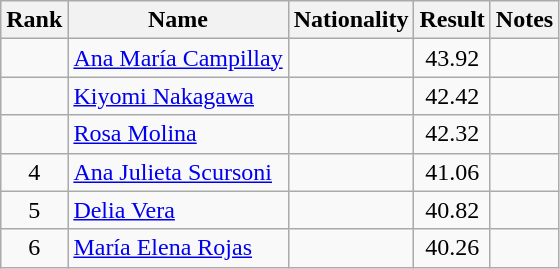<table class="wikitable sortable" style="text-align:center">
<tr>
<th>Rank</th>
<th>Name</th>
<th>Nationality</th>
<th>Result</th>
<th>Notes</th>
</tr>
<tr>
<td></td>
<td align=left><a href='#'>Ana María Campillay</a></td>
<td align=left></td>
<td>43.92</td>
<td></td>
</tr>
<tr>
<td></td>
<td align=left><a href='#'>Kiyomi Nakagawa</a></td>
<td align=left></td>
<td>42.42</td>
<td></td>
</tr>
<tr>
<td></td>
<td align=left><a href='#'>Rosa Molina</a></td>
<td align=left></td>
<td>42.32</td>
<td></td>
</tr>
<tr>
<td>4</td>
<td align=left><a href='#'>Ana Julieta Scursoni</a></td>
<td align=left></td>
<td>41.06</td>
<td></td>
</tr>
<tr>
<td>5</td>
<td align=left><a href='#'>Delia Vera</a></td>
<td align=left></td>
<td>40.82</td>
<td></td>
</tr>
<tr>
<td>6</td>
<td align=left><a href='#'>María Elena Rojas</a></td>
<td align=left></td>
<td>40.26</td>
<td></td>
</tr>
</table>
